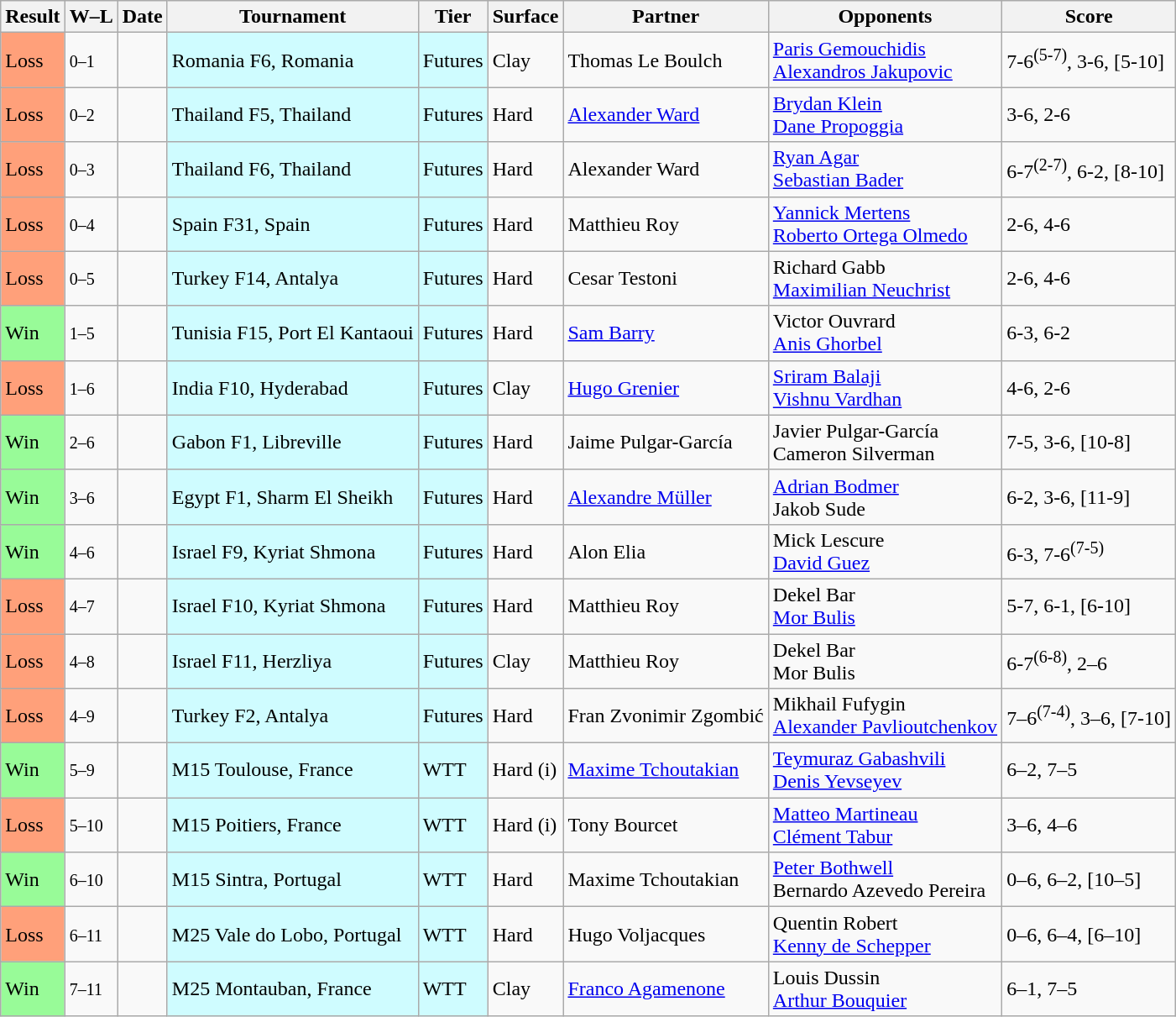<table class="sortable wikitable nowrap">
<tr>
<th>Result</th>
<th class="unsortable">W–L</th>
<th>Date</th>
<th>Tournament</th>
<th>Tier</th>
<th>Surface</th>
<th>Partner</th>
<th>Opponents</th>
<th class="unsortable">Score</th>
</tr>
<tr>
<td bgcolor=ffa07a>Loss</td>
<td><small>0–1</small></td>
<td></td>
<td style="background:#cffcff;">Romania F6, Romania</td>
<td style="background:#cffcff;">Futures</td>
<td>Clay</td>
<td> Thomas Le Boulch</td>
<td> <a href='#'>Paris Gemouchidis</a> <br>  <a href='#'>Alexandros Jakupovic</a></td>
<td>7-6<sup>(5-7)</sup>, 3-6, [5-10]</td>
</tr>
<tr>
<td bgcolor=ffa07a>Loss</td>
<td><small>0–2</small></td>
<td></td>
<td style="background:#cffcff;">Thailand F5, Thailand</td>
<td style="background:#cffcff;">Futures</td>
<td>Hard</td>
<td> <a href='#'>Alexander Ward</a></td>
<td> <a href='#'>Brydan Klein</a> <br>  <a href='#'>Dane Propoggia</a></td>
<td>3-6, 2-6</td>
</tr>
<tr>
<td bgcolor=ffa07a>Loss</td>
<td><small>0–3</small></td>
<td></td>
<td style="background:#cffcff;">Thailand F6, Thailand</td>
<td style="background:#cffcff;">Futures</td>
<td>Hard</td>
<td> Alexander Ward</td>
<td> <a href='#'>Ryan Agar</a> <br>  <a href='#'>Sebastian Bader</a></td>
<td>6-7<sup>(2-7)</sup>, 6-2, [8-10]</td>
</tr>
<tr>
<td bgcolor=ffa07a>Loss</td>
<td><small>0–4</small></td>
<td></td>
<td style="background:#cffcff;">Spain F31, Spain</td>
<td style="background:#cffcff;">Futures</td>
<td>Hard</td>
<td> Matthieu Roy</td>
<td> <a href='#'>Yannick Mertens</a> <br>  <a href='#'>Roberto Ortega Olmedo</a></td>
<td>2-6, 4-6</td>
</tr>
<tr>
<td bgcolor=ffa07a>Loss</td>
<td><small>0–5</small></td>
<td></td>
<td style="background:#cffcff;">Turkey F14, Antalya</td>
<td style="background:#cffcff;">Futures</td>
<td>Hard</td>
<td> Cesar Testoni</td>
<td> Richard Gabb <br>  <a href='#'>Maximilian Neuchrist</a></td>
<td>2-6, 4-6</td>
</tr>
<tr>
<td bgcolor=98fb98>Win</td>
<td><small>1–5</small></td>
<td></td>
<td style="background:#cffcff;">Tunisia F15, Port El Kantaoui</td>
<td style="background:#cffcff;">Futures</td>
<td>Hard</td>
<td> <a href='#'>Sam Barry</a></td>
<td> Victor Ouvrard <br>  <a href='#'>Anis Ghorbel</a></td>
<td>6-3, 6-2</td>
</tr>
<tr>
<td bgcolor=ffa07a>Loss</td>
<td><small>1–6</small></td>
<td></td>
<td style="background:#cffcff;">India F10, Hyderabad</td>
<td style="background:#cffcff;">Futures</td>
<td>Clay</td>
<td> <a href='#'>Hugo Grenier</a></td>
<td> <a href='#'>Sriram Balaji</a> <br>  <a href='#'>Vishnu Vardhan</a></td>
<td>4-6, 2-6</td>
</tr>
<tr>
<td bgcolor=98fb98>Win</td>
<td><small>2–6</small></td>
<td></td>
<td style="background:#cffcff;">Gabon F1, Libreville</td>
<td style="background:#cffcff;">Futures</td>
<td>Hard</td>
<td> Jaime Pulgar-García</td>
<td> Javier Pulgar-García <br>  Cameron Silverman</td>
<td>7-5, 3-6, [10-8]</td>
</tr>
<tr>
<td bgcolor=98fb98>Win</td>
<td><small>3–6</small></td>
<td></td>
<td style="background:#cffcff;">Egypt F1, Sharm El Sheikh</td>
<td style="background:#cffcff;">Futures</td>
<td>Hard</td>
<td> <a href='#'>Alexandre Müller</a></td>
<td> <a href='#'>Adrian Bodmer</a> <br>  Jakob Sude</td>
<td>6-2, 3-6, [11-9]</td>
</tr>
<tr>
<td bgcolor=98fb98>Win</td>
<td><small>4–6</small></td>
<td></td>
<td style="background:#cffcff;">Israel F9, Kyriat Shmona</td>
<td style="background:#cffcff;">Futures</td>
<td>Hard</td>
<td> Alon Elia</td>
<td> Mick Lescure <br>  <a href='#'>David Guez</a></td>
<td>6-3, 7-6<sup>(7-5)</sup></td>
</tr>
<tr>
<td bgcolor=ffa07a>Loss</td>
<td><small>4–7</small></td>
<td></td>
<td style="background:#cffcff;">Israel F10, Kyriat Shmona</td>
<td style="background:#cffcff;">Futures</td>
<td>Hard</td>
<td> Matthieu Roy</td>
<td> Dekel Bar <br>  <a href='#'>Mor Bulis</a></td>
<td>5-7, 6-1, [6-10]</td>
</tr>
<tr>
<td bgcolor=ffa07a>Loss</td>
<td><small>4–8</small></td>
<td></td>
<td style="background:#cffcff;">Israel F11, Herzliya</td>
<td style="background:#cffcff;">Futures</td>
<td>Clay</td>
<td> Matthieu Roy</td>
<td> Dekel Bar <br>  Mor Bulis</td>
<td>6-7<sup>(6-8)</sup>, 2–6</td>
</tr>
<tr>
<td bgcolor=ffa07a>Loss</td>
<td><small>4–9</small></td>
<td></td>
<td style="background:#cffcff;">Turkey F2, Antalya</td>
<td style="background:#cffcff;">Futures</td>
<td>Hard</td>
<td> Fran Zvonimir Zgombić</td>
<td> Mikhail Fufygin <br>  <a href='#'>Alexander Pavlioutchenkov</a></td>
<td>7–6<sup>(7-4)</sup>, 3–6, [7-10]</td>
</tr>
<tr>
<td bgcolor=98fb98>Win</td>
<td><small>5–9</small></td>
<td></td>
<td style="background:#cffcff;">M15 Toulouse, France</td>
<td style="background:#cffcff;">WTT</td>
<td>Hard (i)</td>
<td> <a href='#'>Maxime Tchoutakian</a></td>
<td> <a href='#'>Teymuraz Gabashvili</a> <br>  <a href='#'>Denis Yevseyev</a></td>
<td>6–2, 7–5</td>
</tr>
<tr>
<td bgcolor=ffa07a>Loss</td>
<td><small>5–10</small></td>
<td></td>
<td style="background:#cffcff;">M15 Poitiers, France</td>
<td style="background:#cffcff;">WTT</td>
<td>Hard (i)</td>
<td> Tony Bourcet</td>
<td> <a href='#'>Matteo Martineau</a> <br>  <a href='#'>Clément Tabur</a></td>
<td>3–6, 4–6</td>
</tr>
<tr>
<td bgcolor=98fb98>Win</td>
<td><small>6–10</small></td>
<td></td>
<td style="background:#cffcff;">M15 Sintra, Portugal</td>
<td style="background:#cffcff;">WTT</td>
<td>Hard</td>
<td> Maxime Tchoutakian</td>
<td> <a href='#'>Peter Bothwell</a> <br>  Bernardo Azevedo Pereira</td>
<td>0–6, 6–2, [10–5]</td>
</tr>
<tr>
<td bgcolor=ffa07a>Loss</td>
<td><small>6–11</small></td>
<td></td>
<td style="background:#cffcff;">M25 Vale do Lobo, Portugal</td>
<td style="background:#cffcff;">WTT</td>
<td>Hard</td>
<td> Hugo Voljacques</td>
<td> Quentin Robert <br>  <a href='#'>Kenny de Schepper</a></td>
<td>0–6, 6–4, [6–10]</td>
</tr>
<tr>
<td bgcolor=98fb98>Win</td>
<td><small>7–11</small></td>
<td></td>
<td style="background:#cffcff;">M25 Montauban, France</td>
<td style="background:#cffcff;">WTT</td>
<td>Clay</td>
<td> <a href='#'>Franco Agamenone</a></td>
<td> Louis Dussin <br>  <a href='#'>Arthur Bouquier</a></td>
<td>6–1, 7–5</td>
</tr>
</table>
